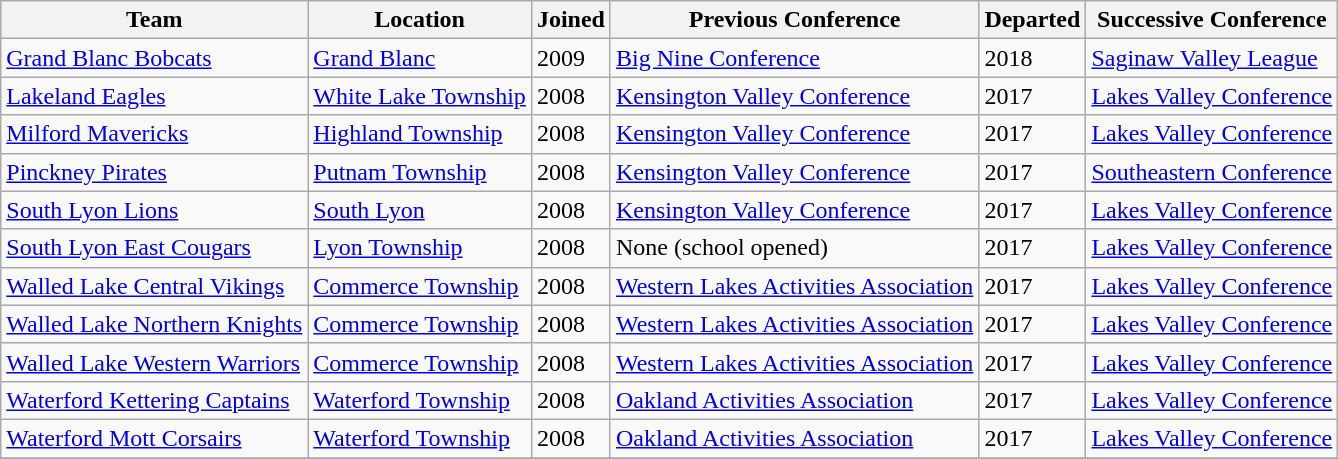<table class="wikitable sortable">
<tr>
<th>Team</th>
<th>Location</th>
<th>Joined</th>
<th>Previous Conference</th>
<th>Departed</th>
<th>Successive Conference</th>
</tr>
<tr>
<td><a href='#'>Grand Blanc Bobcats</a></td>
<td><a href='#'>Grand Blanc</a></td>
<td>2009</td>
<td><a href='#'>Big Nine Conference</a></td>
<td>2018</td>
<td><a href='#'>Saginaw Valley League</a></td>
</tr>
<tr>
<td><a href='#'>Lakeland Eagles</a></td>
<td><a href='#'>White Lake Township</a></td>
<td>2008</td>
<td><a href='#'>Kensington Valley Conference</a></td>
<td>2017</td>
<td><a href='#'>Lakes Valley Conference</a></td>
</tr>
<tr>
<td><a href='#'>Milford Mavericks</a></td>
<td><a href='#'>Highland Township</a></td>
<td>2008</td>
<td><a href='#'>Kensington Valley Conference</a></td>
<td>2017</td>
<td><a href='#'>Lakes Valley Conference</a></td>
</tr>
<tr>
<td><a href='#'>Pinckney Pirates</a></td>
<td><a href='#'>Putnam Township</a></td>
<td>2008</td>
<td><a href='#'>Kensington Valley Conference</a></td>
<td>2017</td>
<td><a href='#'>Southeastern Conference</a></td>
</tr>
<tr>
<td><a href='#'>South Lyon Lions</a></td>
<td><a href='#'>South Lyon</a></td>
<td>2008</td>
<td><a href='#'>Kensington Valley Conference</a></td>
<td>2017</td>
<td><a href='#'>Lakes Valley Conference</a></td>
</tr>
<tr>
<td><a href='#'>South Lyon East Cougars</a></td>
<td><a href='#'>Lyon Township</a></td>
<td>2008</td>
<td>None (school opened)</td>
<td>2017</td>
<td><a href='#'>Lakes Valley Conference</a></td>
</tr>
<tr>
<td><a href='#'>Walled Lake Central Vikings</a></td>
<td><a href='#'>Commerce Township</a></td>
<td>2008</td>
<td><a href='#'>Western Lakes Activities Association</a></td>
<td>2017</td>
<td><a href='#'>Lakes Valley Conference</a></td>
</tr>
<tr>
<td><a href='#'>Walled Lake Northern Knights</a></td>
<td><a href='#'>Commerce Township</a></td>
<td>2008</td>
<td><a href='#'>Western Lakes Activities Association</a></td>
<td>2017</td>
<td><a href='#'>Lakes Valley Conference</a></td>
</tr>
<tr>
<td><a href='#'>Walled Lake Western Warriors</a></td>
<td><a href='#'>Commerce Township</a></td>
<td>2008</td>
<td><a href='#'>Western Lakes Activities Association</a></td>
<td>2017</td>
<td><a href='#'>Lakes Valley Conference</a></td>
</tr>
<tr>
<td><a href='#'>Waterford Kettering Captains</a></td>
<td><a href='#'>Waterford Township</a></td>
<td>2008</td>
<td><a href='#'>Oakland Activities Association</a></td>
<td>2017</td>
<td><a href='#'>Lakes Valley Conference</a></td>
</tr>
<tr>
<td><a href='#'>Waterford Mott Corsairs</a></td>
<td><a href='#'>Waterford Township</a></td>
<td>2008</td>
<td><a href='#'>Oakland Activities Association</a></td>
<td>2017</td>
<td><a href='#'>Lakes Valley Conference</a></td>
</tr>
<tr>
</tr>
</table>
